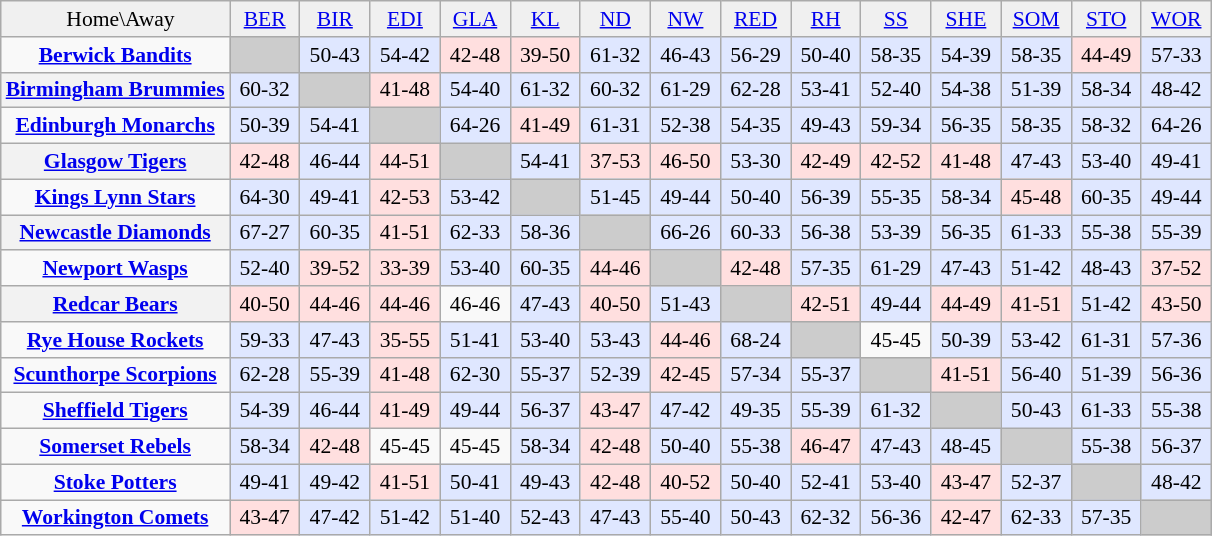<table align="center" cellspacing="0" cellpadding="3" style="background-color: #f9f9f9; margin: 1em auto 1em auto; font-size: 90%; text-align: center" class="wikitable">
<tr style="background:#F0F0F0;">
<td align="centre">  Home\Away</td>
<td width=40px><a href='#'>BER</a></td>
<td width=40px><a href='#'>BIR</a></td>
<td width=40px><a href='#'>EDI</a></td>
<td width=40px><a href='#'>GLA</a></td>
<td width=40px><a href='#'>KL</a></td>
<td width=40px><a href='#'>ND</a></td>
<td width=40px><a href='#'>NW</a></td>
<td width=40px><a href='#'>RED</a></td>
<td width=40px><a href='#'>RH</a></td>
<td width=40px><a href='#'>SS</a></td>
<td width=40px><a href='#'>SHE</a></td>
<td width=40px><a href='#'>SOM</a></td>
<td width=40px><a href='#'>STO</a></td>
<td width=40px><a href='#'>WOR</a></td>
</tr>
<tr>
<td><strong><a href='#'>Berwick Bandits</a></strong></td>
<td style="background:#CCCCCC"></td>
<td style="background:#DFE7FF">50-43</td>
<td style="background:#DFE7FF">54-42</td>
<td style="background:#FFDFDF">42-48</td>
<td style="background:#FFDFDF">39-50</td>
<td style="background:#DFE7FF">61-32</td>
<td style="background:#DFE7FF">46-43</td>
<td style="background:#DFE7FF">56-29</td>
<td style="background:#DFE7FF">50-40</td>
<td style="background:#DFE7FF">58-35</td>
<td style="background:#DFE7FF">54-39</td>
<td style="background:#DFE7FF">58-35</td>
<td style="background:#FFDFDF">44-49</td>
<td style="background:#DFE7FF">57-33</td>
</tr>
<tr>
<th><a href='#'>Birmingham Brummies</a></th>
<td style="background:#DFE7FF">60-32</td>
<td style="background:#CCCCCC"></td>
<td style="background:#FFDFDF">41-48</td>
<td style="background:#DFE7FF">54-40</td>
<td style="background:#DFE7FF">61-32</td>
<td style="background:#DFE7FF">60-32</td>
<td style="background:#DFE7FF">61-29</td>
<td style="background:#DFE7FF">62-28</td>
<td style="background:#DFE7FF">53-41</td>
<td style="background:#DFE7FF">52-40</td>
<td style="background:#DFE7FF">54-38</td>
<td style="background:#DFE7FF">51-39</td>
<td style="background:#DFE7FF">58-34</td>
<td style="background:#DFE7FF">48-42</td>
</tr>
<tr>
<td><strong><a href='#'>Edinburgh Monarchs</a></strong></td>
<td style="background:#DFE7FF">50-39</td>
<td style="background:#DFE7FF">54-41</td>
<td style="background:#CCCCCC"></td>
<td style="background:#DFE7FF">64-26</td>
<td style="background:#FFDFDF">41-49</td>
<td style="background:#DFE7FF">61-31</td>
<td style="background:#DFE7FF">52-38</td>
<td style="background:#DFE7FF">54-35</td>
<td style="background:#DFE7FF">49-43</td>
<td style="background:#DFE7FF">59-34</td>
<td style="background:#DFE7FF">56-35</td>
<td style="background:#DFE7FF">58-35</td>
<td style="background:#DFE7FF">58-32</td>
<td style="background:#DFE7FF">64-26</td>
</tr>
<tr>
<th><a href='#'>Glasgow Tigers</a></th>
<td style="background:#FFDFDF">42-48</td>
<td style="background:#DFE7FF">46-44</td>
<td style="background:#FFDFDF">44-51</td>
<td style="background:#CCCCCC"></td>
<td style="background:#DFE7FF">54-41</td>
<td style="background:#FFDFDF">37-53</td>
<td style="background:#FFDFDF">46-50</td>
<td style="background:#DFE7FF">53-30</td>
<td style="background:#FFDFDF">42-49</td>
<td style="background:#FFDFDF">42-52</td>
<td style="background:#FFDFDF">41-48</td>
<td style="background:#DFE7FF">47-43</td>
<td style="background:#DFE7FF">53-40</td>
<td style="background:#DFE7FF">49-41</td>
</tr>
<tr>
<td><strong><a href='#'>Kings Lynn Stars</a></strong></td>
<td style="background:#DFE7FF">64-30</td>
<td style="background:#DFE7FF">49-41</td>
<td style="background:#FFDFDF">42-53</td>
<td style="background:#DFE7FF">53-42</td>
<td style="background:#CCCCCC"></td>
<td style="background:#DFE7FF">51-45</td>
<td style="background:#DFE7FF">49-44</td>
<td style="background:#DFE7FF">50-40</td>
<td style="background:#DFE7FF">56-39</td>
<td style="background:#DFE7FF">55-35</td>
<td style="background:#DFE7FF">58-34</td>
<td style="background:#FFDFDF">45-48</td>
<td style="background:#DFE7FF">60-35</td>
<td style="background:#DFE7FF">49-44</td>
</tr>
<tr>
<th><a href='#'>Newcastle Diamonds</a></th>
<td style="background:#DFE7FF">67-27</td>
<td style="background:#DFE7FF">60-35</td>
<td style="background:#FFDFDF">41-51</td>
<td style="background:#DFE7FF">62-33</td>
<td style="background:#DFE7FF">58-36</td>
<td style="background:#CCCCCC"></td>
<td style="background:#DFE7FF">66-26</td>
<td style="background:#DFE7FF">60-33</td>
<td style="background:#DFE7FF">56-38</td>
<td style="background:#DFE7FF">53-39</td>
<td style="background:#DFE7FF">56-35</td>
<td style="background:#DFE7FF">61-33</td>
<td style="background:#DFE7FF">55-38</td>
<td style="background:#DFE7FF">55-39</td>
</tr>
<tr>
<td><strong><a href='#'>Newport Wasps</a></strong></td>
<td style="background:#DFE7FF">52-40</td>
<td style="background:#FFDFDF">39-52</td>
<td style="background:#FFDFDF">33-39</td>
<td style="background:#DFE7FF">53-40</td>
<td style="background:#DFE7FF">60-35</td>
<td style="background:#FFDFDF">44-46</td>
<td style="background:#CCCCCC"></td>
<td style="background:#FFDFDF">42-48</td>
<td style="background:#DFE7FF">57-35</td>
<td style="background:#DFE7FF">61-29</td>
<td style="background:#DFE7FF">47-43</td>
<td style="background:#DFE7FF">51-42</td>
<td style="background:#DFE7FF">48-43</td>
<td style="background:#FFDFDF">37-52</td>
</tr>
<tr>
<th><a href='#'>Redcar Bears</a></th>
<td style="background:#FFDFDF">40-50</td>
<td style="background:#FFDFDF">44-46</td>
<td style="background:#FFDFDF">44-46</td>
<td>46-46</td>
<td style="background:#DFE7FF">47-43</td>
<td style="background:#FFDFDF">40-50</td>
<td style="background:#DFE7FF">51-43</td>
<td style="background:#CCCCCC"></td>
<td style="background:#FFDFDF">42-51</td>
<td style="background:#DFE7FF">49-44</td>
<td style="background:#FFDFDF">44-49</td>
<td style="background:#FFDFDF">41-51</td>
<td style="background:#DFE7FF">51-42</td>
<td style="background:#FFDFDF">43-50</td>
</tr>
<tr>
<td><strong><a href='#'>Rye House Rockets</a></strong></td>
<td style="background:#DFE7FF">59-33</td>
<td style="background:#DFE7FF">47-43</td>
<td style="background:#FFDFDF">35-55</td>
<td style="background:#DFE7FF">51-41</td>
<td style="background:#DFE7FF">53-40</td>
<td style="background:#DFE7FF">53-43</td>
<td style="background:#FFDFDF">44-46</td>
<td style="background:#DFE7FF">68-24</td>
<td style="background:#CCCCCC"></td>
<td>45-45</td>
<td style="background:#DFE7FF">50-39</td>
<td style="background:#DFE7FF">53-42</td>
<td style="background:#DFE7FF">61-31</td>
<td style="background:#DFE7FF">57-36</td>
</tr>
<tr>
<td><strong><a href='#'>Scunthorpe Scorpions</a></strong></td>
<td style="background:#DFE7FF">62-28</td>
<td style="background:#DFE7FF">55-39</td>
<td style="background:#FFDFDF">41-48</td>
<td style="background:#DFE7FF">62-30</td>
<td style="background:#DFE7FF">55-37</td>
<td style="background:#DFE7FF">52-39</td>
<td style="background:#FFDFDF">42-45</td>
<td style="background:#DFE7FF">57-34</td>
<td style="background:#DFE7FF">55-37</td>
<td style="background:#CCCCCC"></td>
<td style="background:#FFDFDF">41-51</td>
<td style="background:#DFE7FF">56-40</td>
<td style="background:#DFE7FF">51-39</td>
<td style="background:#DFE7FF">56-36</td>
</tr>
<tr>
<td><strong><a href='#'>Sheffield Tigers</a></strong></td>
<td style="background:#DFE7FF">54-39</td>
<td style="background:#DFE7FF">46-44</td>
<td style="background:#FFDFDF">41-49</td>
<td style="background:#DFE7FF">49-44</td>
<td style="background:#DFE7FF">56-37</td>
<td style="background:#FFDFDF">43-47</td>
<td style="background:#DFE7FF">47-42</td>
<td style="background:#DFE7FF">49-35</td>
<td style="background:#DFE7FF">55-39</td>
<td style="background:#DFE7FF">61-32</td>
<td style="background:#CCCCCC"></td>
<td style="background:#DFE7FF">50-43</td>
<td style="background:#DFE7FF">61-33</td>
<td style="background:#DFE7FF">55-38</td>
</tr>
<tr>
<td><strong><a href='#'>Somerset Rebels</a></strong></td>
<td style="background:#DFE7FF">58-34</td>
<td style="background:#FFDFDF">42-48</td>
<td>45-45</td>
<td>45-45</td>
<td style="background:#DFE7FF">58-34</td>
<td style="background:#FFDFDF">42-48</td>
<td style="background:#DFE7FF">50-40</td>
<td style="background:#DFE7FF">55-38</td>
<td style="background:#FFDFDF">46-47</td>
<td style="background:#DFE7FF">47-43</td>
<td style="background:#DFE7FF">48-45</td>
<td style="background:#CCCCCC"></td>
<td style="background:#DFE7FF">55-38</td>
<td style="background:#DFE7FF">56-37</td>
</tr>
<tr>
<td><strong><a href='#'>Stoke Potters</a></strong></td>
<td style="background:#DFE7FF">49-41</td>
<td style="background:#DFE7FF">49-42</td>
<td style="background:#FFDFDF">41-51</td>
<td style="background:#DFE7FF">50-41</td>
<td style="background:#DFE7FF">49-43</td>
<td style="background:#FFDFDF">42-48</td>
<td style="background:#FFDFDF">40-52</td>
<td style="background:#DFE7FF">50-40</td>
<td style="background:#DFE7FF">52-41</td>
<td style="background:#DFE7FF">53-40</td>
<td style="background:#FFDFDF">43-47</td>
<td style="background:#DFE7FF">52-37</td>
<td style="background:#CCCCCC"></td>
<td style="background:#DFE7FF">48-42</td>
</tr>
<tr>
<td><strong><a href='#'>Workington Comets</a></strong></td>
<td style="background:#FFDFDF">43-47</td>
<td style="background:#DFE7FF">47-42</td>
<td style="background:#DFE7FF">51-42</td>
<td style="background:#DFE7FF">51-40</td>
<td style="background:#DFE7FF">52-43</td>
<td style="background:#DFE7FF">47-43</td>
<td style="background:#DFE7FF">55-40</td>
<td style="background:#DFE7FF">50-43</td>
<td style="background:#DFE7FF">62-32</td>
<td style="background:#DFE7FF">56-36</td>
<td style="background:#FFDFDF">42-47</td>
<td style="background:#DFE7FF">62-33</td>
<td style="background:#DFE7FF">57-35</td>
<td style="background:#CCCCCC"></td>
</tr>
</table>
